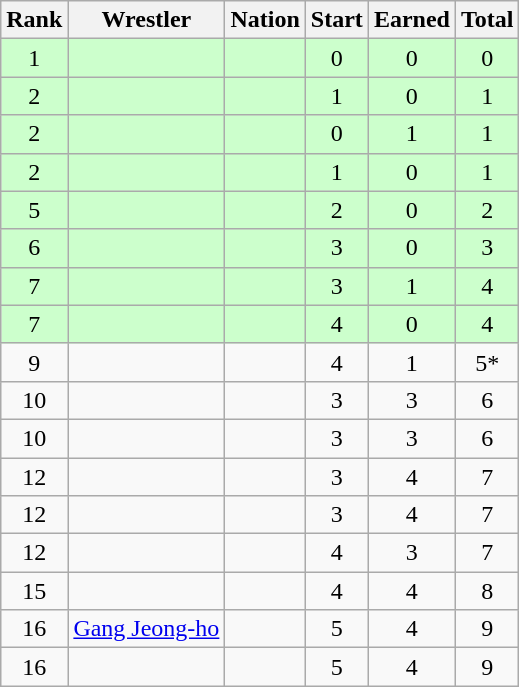<table class="wikitable sortable" style="text-align:center;">
<tr>
<th>Rank</th>
<th>Wrestler</th>
<th>Nation</th>
<th>Start</th>
<th>Earned</th>
<th>Total</th>
</tr>
<tr style="background:#cfc;">
<td>1</td>
<td align=left></td>
<td align=left></td>
<td>0</td>
<td>0</td>
<td>0</td>
</tr>
<tr style="background:#cfc;">
<td>2</td>
<td align=left></td>
<td align=left></td>
<td>1</td>
<td>0</td>
<td>1</td>
</tr>
<tr style="background:#cfc;">
<td>2</td>
<td align=left></td>
<td align=left></td>
<td>0</td>
<td>1</td>
<td>1</td>
</tr>
<tr style="background:#cfc;">
<td>2</td>
<td align=left></td>
<td align=left></td>
<td>1</td>
<td>0</td>
<td>1</td>
</tr>
<tr style="background:#cfc;">
<td>5</td>
<td align=left></td>
<td align=left></td>
<td>2</td>
<td>0</td>
<td>2</td>
</tr>
<tr style="background:#cfc;">
<td>6</td>
<td align=left></td>
<td align=left></td>
<td>3</td>
<td>0</td>
<td>3</td>
</tr>
<tr style="background:#cfc;">
<td>7</td>
<td align=left></td>
<td align=left></td>
<td>3</td>
<td>1</td>
<td>4</td>
</tr>
<tr style="background:#cfc;">
<td>7</td>
<td align=left></td>
<td align=left></td>
<td>4</td>
<td>0</td>
<td>4</td>
</tr>
<tr>
<td>9</td>
<td align=left></td>
<td align=left></td>
<td>4</td>
<td>1</td>
<td>5*</td>
</tr>
<tr>
<td>10</td>
<td align=left></td>
<td align=left></td>
<td>3</td>
<td>3</td>
<td>6</td>
</tr>
<tr>
<td>10</td>
<td align=left></td>
<td align=left></td>
<td>3</td>
<td>3</td>
<td>6</td>
</tr>
<tr>
<td>12</td>
<td align=left></td>
<td align=left></td>
<td>3</td>
<td>4</td>
<td>7</td>
</tr>
<tr>
<td>12</td>
<td align=left></td>
<td align=left></td>
<td>3</td>
<td>4</td>
<td>7</td>
</tr>
<tr>
<td>12</td>
<td align=left></td>
<td align=left></td>
<td>4</td>
<td>3</td>
<td>7</td>
</tr>
<tr>
<td>15</td>
<td align=left></td>
<td align=left></td>
<td>4</td>
<td>4</td>
<td>8</td>
</tr>
<tr>
<td>16</td>
<td align=left><a href='#'>Gang Jeong-ho</a></td>
<td align=left></td>
<td>5</td>
<td>4</td>
<td>9</td>
</tr>
<tr>
<td>16</td>
<td align=left></td>
<td align=left></td>
<td>5</td>
<td>4</td>
<td>9</td>
</tr>
</table>
